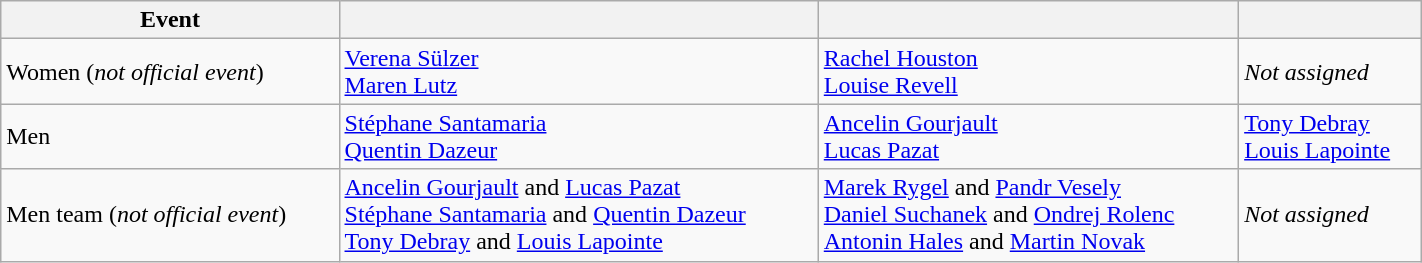<table class="wikitable" width=75% style="font-size:100%; text-align:left;">
<tr>
<th>Event</th>
<th></th>
<th></th>
<th></th>
</tr>
<tr>
<td>Women	 (<em>not official event</em>)</td>
<td><a href='#'>Verena Sülzer</a><br><a href='#'>Maren Lutz</a><br></td>
<td><a href='#'>Rachel Houston</a><br><a href='#'>Louise Revell</a><br></td>
<td><em>Not assigned</em></td>
</tr>
<tr>
<td>Men</td>
<td><a href='#'>Stéphane Santamaria</a><br><a href='#'>Quentin Dazeur</a><br></td>
<td><a href='#'>Ancelin Gourjault</a><br><a href='#'>Lucas Pazat</a><br></td>
<td><a href='#'>Tony Debray</a><br><a href='#'>Louis Lapointe</a><br></td>
</tr>
<tr>
<td>Men team (<em>not official event</em>)</td>
<td><a href='#'>Ancelin Gourjault</a> and <a href='#'>Lucas Pazat</a><br><a href='#'>Stéphane Santamaria</a> and <a href='#'>Quentin Dazeur</a><br><a href='#'>Tony Debray</a> and <a href='#'>Louis Lapointe</a><br></td>
<td><a href='#'>Marek Rygel</a> and <a href='#'>Pandr Vesely</a><br><a href='#'>Daniel Suchanek</a> and <a href='#'>Ondrej Rolenc</a><br><a href='#'>Antonin Hales</a> and <a href='#'>Martin Novak</a><br></td>
<td><em>Not assigned</em></td>
</tr>
</table>
